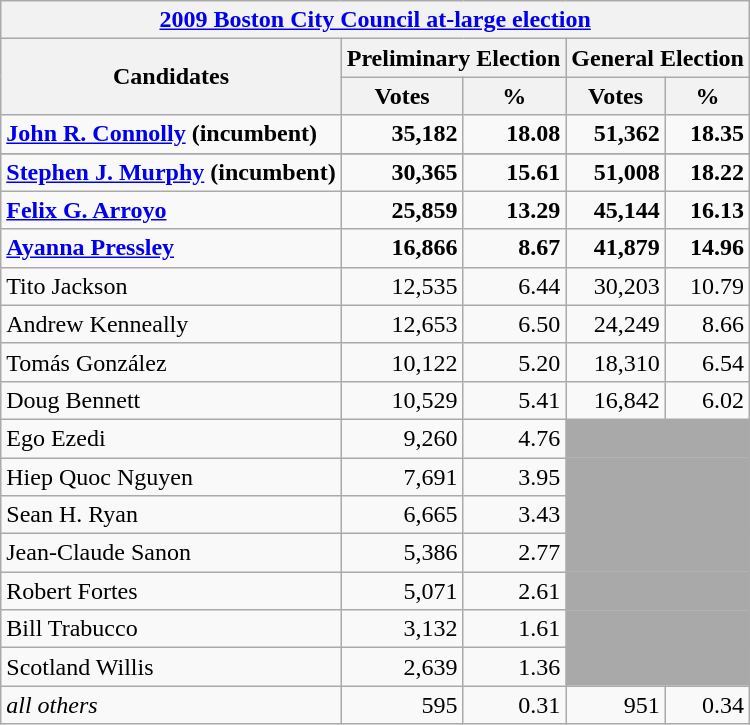<table class=wikitable>
<tr>
<th colspan=5><a href='#'>2009 Boston City Council at-large election</a></th>
</tr>
<tr>
<th colspan=1 rowspan=2><strong>Candidates</strong></th>
<th colspan=2><strong>Preliminary Election</strong></th>
<th colspan=2><strong>General Election</strong></th>
</tr>
<tr>
<th>Votes</th>
<th>%</th>
<th>Votes</th>
<th>%</th>
</tr>
<tr>
<td><strong><a href='#'>John R. Connolly</a> (incumbent)</strong></td>
<td align="right"><strong>35,182</strong></td>
<td align="right"><strong>18.08</strong></td>
<td align="right"><strong>51,362</strong></td>
<td align="right"><strong>18.35</strong></td>
</tr>
<tr>
</tr>
<tr>
<td><strong><a href='#'>Stephen J. Murphy</a> (incumbent)</strong></td>
<td align="right"><strong>30,365</strong></td>
<td align="right"><strong>15.61</strong></td>
<td align="right"><strong>51,008</strong></td>
<td align="right"><strong>18.22</strong></td>
</tr>
<tr>
<td><strong><a href='#'>Felix G. Arroyo</a></strong></td>
<td align="right"><strong>25,859</strong></td>
<td align="right"><strong>13.29</strong></td>
<td align="right"><strong>45,144</strong></td>
<td align="right"><strong>16.13</strong></td>
</tr>
<tr>
<td><strong><a href='#'>Ayanna Pressley</a></strong></td>
<td align="right"><strong>16,866</strong></td>
<td align="right"><strong>8.67</strong></td>
<td align="right"><strong>41,879</strong></td>
<td align="right"><strong>14.96</strong></td>
</tr>
<tr>
<td>Tito Jackson</td>
<td align="right">12,535</td>
<td align="right">6.44</td>
<td align="right">30,203</td>
<td align="right">10.79</td>
</tr>
<tr>
<td>Andrew Kenneally</td>
<td align="right">12,653</td>
<td align="right">6.50</td>
<td align="right">24,249</td>
<td align="right">8.66</td>
</tr>
<tr>
<td>Tomás González</td>
<td align="right">10,122</td>
<td align="right">5.20</td>
<td align="right">18,310</td>
<td align="right">6.54</td>
</tr>
<tr>
<td>Doug Bennett</td>
<td align="right">10,529</td>
<td align="right">5.41</td>
<td align="right">16,842</td>
<td align="right">6.02</td>
</tr>
<tr>
<td>Ego Ezedi</td>
<td align="right">9,260</td>
<td align="right">4.76</td>
<td colspan=2 bgcolor=darkgray></td>
</tr>
<tr>
<td>Hiep Quoc Nguyen</td>
<td align="right">7,691</td>
<td align="right">3.95</td>
<td colspan=2 bgcolor=darkgray></td>
</tr>
<tr>
<td>Sean H. Ryan</td>
<td align="right">6,665</td>
<td align="right">3.43</td>
<td colspan=2 bgcolor=darkgray></td>
</tr>
<tr>
<td>Jean-Claude Sanon</td>
<td align="right">5,386</td>
<td align="right">2.77</td>
<td colspan=2 bgcolor=darkgray></td>
</tr>
<tr>
<td>Robert Fortes</td>
<td align="right">5,071</td>
<td align="right">2.61</td>
<td colspan=2 bgcolor=darkgray></td>
</tr>
<tr>
<td>Bill Trabucco</td>
<td align="right">3,132</td>
<td align="right">1.61</td>
<td colspan=2 bgcolor=darkgray></td>
</tr>
<tr>
<td>Scotland Willis</td>
<td align="right">2,639</td>
<td align="right">1.36</td>
<td colspan=2 bgcolor=darkgray></td>
</tr>
<tr>
<td><em>all others</em></td>
<td align="right">595</td>
<td align="right">0.31</td>
<td align="right">951</td>
<td align="right">0.34</td>
</tr>
</table>
